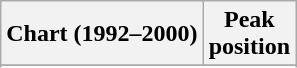<table class="wikitable sortable plainrowheaders" style="text-align:center">
<tr>
<th>Chart (1992–2000)</th>
<th>Peak<br>position</th>
</tr>
<tr>
</tr>
<tr>
</tr>
<tr>
</tr>
</table>
